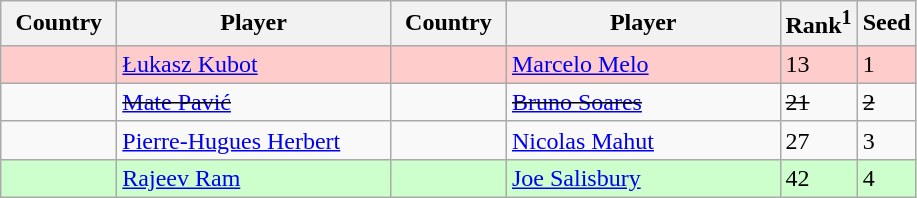<table class="sortable wikitable">
<tr>
<th width="70">Country</th>
<th width="175">Player</th>
<th width="70">Country</th>
<th width="175">Player</th>
<th>Rank<sup>1</sup></th>
<th>Seed</th>
</tr>
<tr style="background:#fcc;">
<td></td>
<td><a href='#'>Łukasz Kubot</a></td>
<td></td>
<td><a href='#'>Marcelo Melo</a></td>
<td>13</td>
<td>1</td>
</tr>
<tr>
<td><s></s></td>
<td><s><a href='#'>Mate Pavić</a></s></td>
<td><s></s></td>
<td><s><a href='#'>Bruno Soares</a></s></td>
<td><s>21</s></td>
<td><s>2</s></td>
</tr>
<tr>
<td></td>
<td><a href='#'>Pierre-Hugues Herbert</a></td>
<td></td>
<td><a href='#'>Nicolas Mahut</a></td>
<td>27</td>
<td>3</td>
</tr>
<tr style="background:#cfc;">
<td></td>
<td><a href='#'>Rajeev Ram</a></td>
<td></td>
<td><a href='#'>Joe Salisbury</a></td>
<td>42</td>
<td>4</td>
</tr>
</table>
